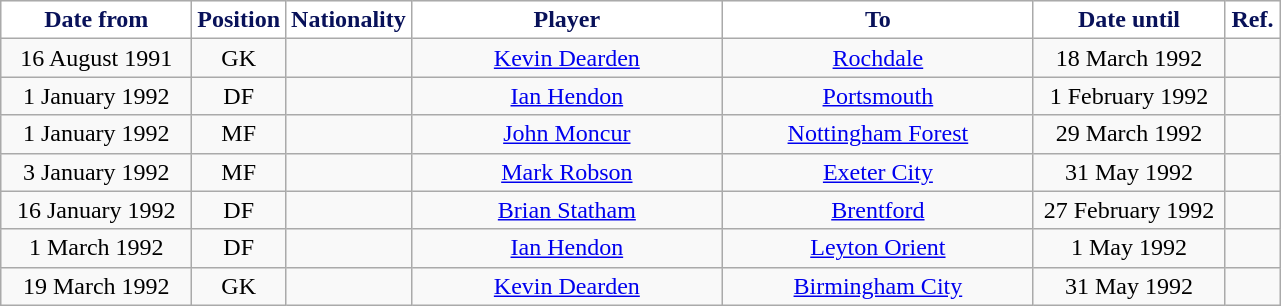<table class="wikitable" style="text-align:center">
<tr>
<th style="background:#FFFFFF; color:#081159; width:120px;">Date from</th>
<th style="background:#FFFFFF; color:#081159; width:50px;">Position</th>
<th style="background:#FFFFFF; color:#081159; width:50px;">Nationality</th>
<th style="background:#FFFFFF; color:#081159; width:200px;">Player</th>
<th style="background:#FFFFFF; color:#081159; width:200px;">To</th>
<th style="background:#FFFFFF; color:#081159; width:120px;">Date until</th>
<th style="background:#FFFFFF; color:#081159; width:30px;">Ref.</th>
</tr>
<tr>
<td>16 August 1991</td>
<td>GK</td>
<td></td>
<td><a href='#'>Kevin Dearden</a></td>
<td> <a href='#'>Rochdale</a></td>
<td>18 March 1992</td>
<td></td>
</tr>
<tr>
<td>1 January 1992</td>
<td>DF</td>
<td></td>
<td><a href='#'>Ian Hendon</a></td>
<td> <a href='#'>Portsmouth</a></td>
<td>1 February 1992</td>
<td></td>
</tr>
<tr>
<td>1 January 1992</td>
<td>MF</td>
<td></td>
<td><a href='#'>John Moncur</a></td>
<td> <a href='#'>Nottingham Forest</a></td>
<td>29 March 1992</td>
<td></td>
</tr>
<tr>
<td>3 January 1992</td>
<td>MF</td>
<td></td>
<td><a href='#'>Mark Robson</a></td>
<td> <a href='#'>Exeter City</a></td>
<td>31 May 1992</td>
<td></td>
</tr>
<tr>
<td>16 January 1992</td>
<td>DF</td>
<td></td>
<td><a href='#'>Brian Statham</a></td>
<td> <a href='#'>Brentford</a></td>
<td>27 February 1992</td>
<td></td>
</tr>
<tr>
<td>1 March 1992</td>
<td>DF</td>
<td></td>
<td><a href='#'>Ian Hendon</a></td>
<td> <a href='#'>Leyton Orient</a></td>
<td>1 May 1992</td>
<td></td>
</tr>
<tr>
<td>19 March 1992</td>
<td>GK</td>
<td></td>
<td><a href='#'>Kevin Dearden</a></td>
<td> <a href='#'>Birmingham City</a></td>
<td>31 May 1992</td>
<td></td>
</tr>
</table>
